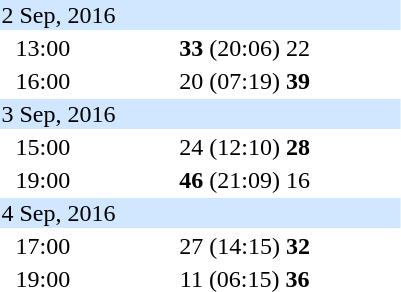<table style="text-align:center; float:left; margin-right:1em">
<tr>
<th width=18%></th>
<th width=18%></th>
<th width=28%></th>
<th width=18%></th>
<th width=18%></th>
</tr>
<tr align="left" bgcolor=#d0e7ff>
<td colspan=4>2 Sep, 2016</td>
</tr>
<tr>
<td>13:00</td>
<td align="right"><strong></strong></td>
<td><strong>33</strong> (20:06) 22</td>
<td align=left></td>
<td></td>
</tr>
<tr>
<td>16:00</td>
<td align="right"></td>
<td>20 (07:19) <strong>39</strong></td>
<td align=left><strong></strong></td>
<td></td>
</tr>
<tr align="left" bgcolor=#d0e7ff>
<td colspan=4>3 Sep, 2016</td>
</tr>
<tr>
<td>15:00</td>
<td align="right"></td>
<td>24 (12:10) <strong>28</strong></td>
<td align=left><strong></strong></td>
<td></td>
</tr>
<tr>
<td>19:00</td>
<td align="right"><strong></strong></td>
<td><strong>46</strong> (21:09) 16</td>
<td align=left></td>
<td></td>
</tr>
<tr align="left" bgcolor=#d0e7ff>
<td colspan=4>4 Sep, 2016</td>
</tr>
<tr>
<td>17:00</td>
<td align="right"></td>
<td>27 (14:15) <strong>32</strong></td>
<td align=left><strong></strong></td>
<td></td>
</tr>
<tr>
<td>19:00</td>
<td align="right"></td>
<td>11 (06:15) <strong>36</strong></td>
<td align=left><strong></strong></td>
<td></td>
</tr>
<tr align="left" bgcolor=#d0e7ff>
</tr>
</table>
